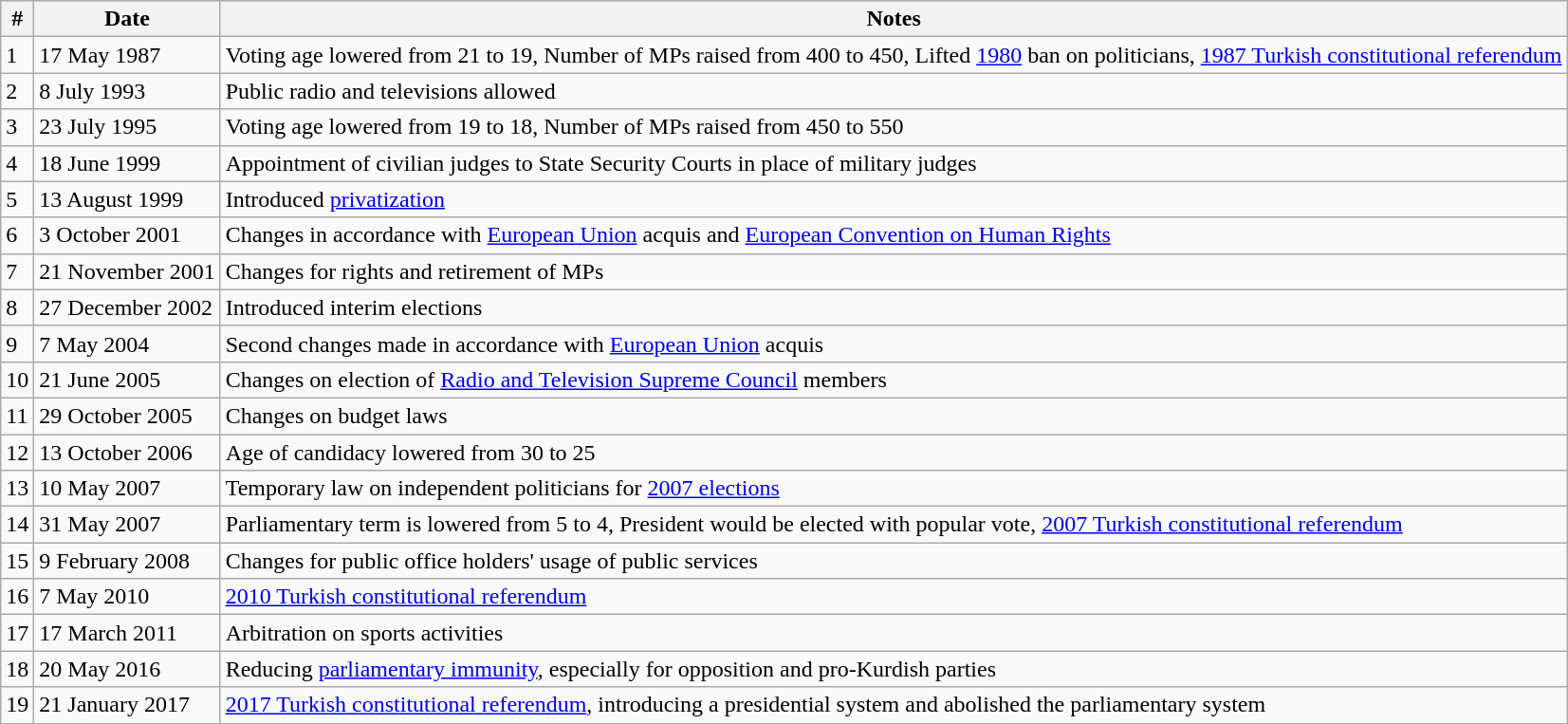<table class="wikitable sortable">
<tr>
<th>#</th>
<th>Date</th>
<th>Notes </th>
</tr>
<tr>
<td>1</td>
<td>17 May 1987</td>
<td>Voting age lowered from 21 to 19, Number of MPs raised from 400 to 450, Lifted <a href='#'>1980</a> ban on politicians, <a href='#'>1987 Turkish constitutional referendum</a></td>
</tr>
<tr>
<td>2</td>
<td>8 July 1993</td>
<td>Public radio and televisions allowed</td>
</tr>
<tr>
<td>3</td>
<td>23 July 1995</td>
<td>Voting age lowered from 19 to 18, Number of MPs raised from 450 to 550</td>
</tr>
<tr>
<td>4</td>
<td>18 June 1999</td>
<td>Appointment of civilian judges to State Security Courts in place of military judges</td>
</tr>
<tr>
<td>5</td>
<td>13 August 1999</td>
<td>Introduced <a href='#'>privatization</a></td>
</tr>
<tr>
<td>6</td>
<td>3 October 2001</td>
<td>Changes in accordance with <a href='#'>European Union</a> acquis and <a href='#'>European Convention on Human Rights</a></td>
</tr>
<tr>
<td>7</td>
<td>21 November 2001</td>
<td>Changes for rights and retirement of MPs</td>
</tr>
<tr>
<td>8</td>
<td>27 December 2002</td>
<td>Introduced interim elections</td>
</tr>
<tr>
<td>9</td>
<td>7 May 2004</td>
<td>Second changes made in accordance with <a href='#'>European Union</a> acquis</td>
</tr>
<tr>
<td>10</td>
<td>21 June 2005</td>
<td>Changes on election of <a href='#'>Radio and Television Supreme Council</a> members</td>
</tr>
<tr>
<td>11</td>
<td>29 October 2005</td>
<td>Changes on budget laws</td>
</tr>
<tr>
<td>12</td>
<td>13 October 2006</td>
<td>Age of candidacy lowered from 30 to 25</td>
</tr>
<tr>
<td>13</td>
<td>10 May 2007</td>
<td>Temporary law on independent politicians for <a href='#'>2007 elections</a></td>
</tr>
<tr>
<td>14</td>
<td>31 May 2007</td>
<td>Parliamentary term is lowered from 5 to 4, President would be elected with popular vote, <a href='#'>2007 Turkish constitutional referendum</a></td>
</tr>
<tr>
<td>15</td>
<td>9 February 2008</td>
<td>Changes for public office holders' usage of public services</td>
</tr>
<tr>
<td>16</td>
<td>7 May 2010</td>
<td><a href='#'>2010 Turkish constitutional referendum</a></td>
</tr>
<tr>
<td>17</td>
<td>17 March 2011</td>
<td>Arbitration on sports activities</td>
</tr>
<tr>
<td>18</td>
<td>20 May 2016</td>
<td>Reducing <a href='#'>parliamentary immunity</a>, especially for opposition and pro-Kurdish parties</td>
</tr>
<tr>
<td>19</td>
<td>21 January 2017</td>
<td><a href='#'>2017 Turkish constitutional referendum</a>, introducing a presidential system and abolished the parliamentary system</td>
</tr>
<tr>
</tr>
</table>
